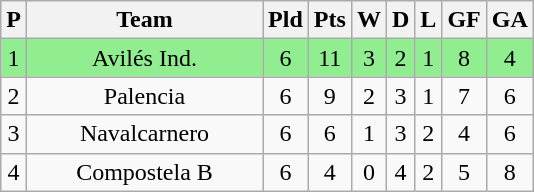<table class="wikitable sortable" style="text-align: center;">
<tr>
<th align="center">P</th>
<th width=150>Team</th>
<th align="center">Pld</th>
<th align="center">Pts</th>
<th align="center">W</th>
<th align="center">D</th>
<th align="center">L</th>
<th align="center">GF</th>
<th align="center">GA</th>
</tr>
<tr align=center style="background:#90EE90;">
<td>1</td>
<td>Avilés Ind.</td>
<td>6</td>
<td>11</td>
<td>3</td>
<td>2</td>
<td>1</td>
<td>8</td>
<td>4</td>
</tr>
<tr>
<td>2</td>
<td>Palencia</td>
<td>6</td>
<td>9</td>
<td>2</td>
<td>3</td>
<td>1</td>
<td>7</td>
<td>6</td>
</tr>
<tr>
<td>3</td>
<td>Navalcarnero</td>
<td>6</td>
<td>6</td>
<td>1</td>
<td>3</td>
<td>2</td>
<td>4</td>
<td>6</td>
</tr>
<tr>
<td>4</td>
<td>Compostela B</td>
<td>6</td>
<td>4</td>
<td>0</td>
<td>4</td>
<td>2</td>
<td>5</td>
<td>8</td>
</tr>
</table>
